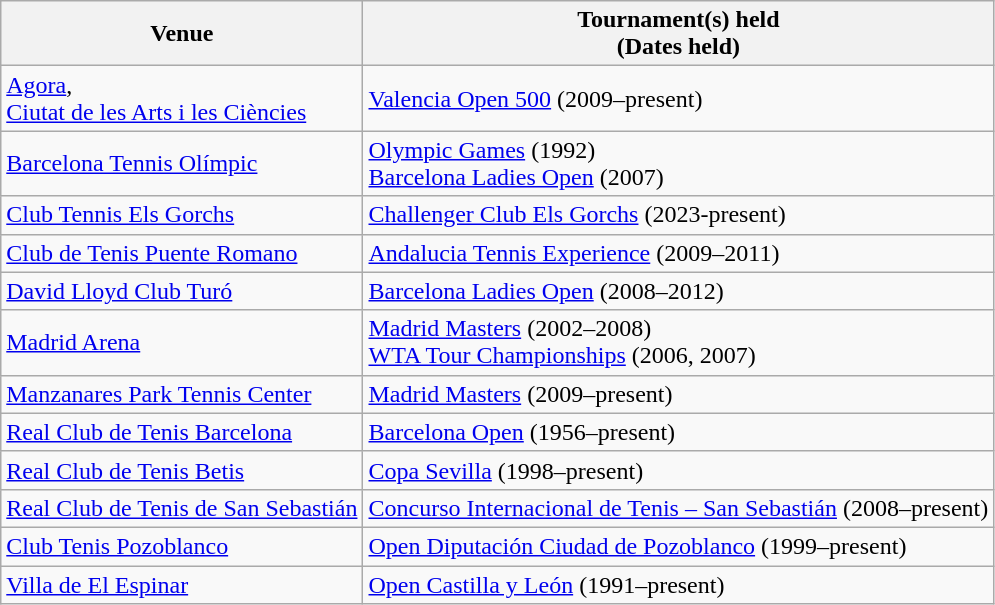<table class=wikitable>
<tr>
<th>Venue</th>
<th>Tournament(s) held<br>(Dates held)</th>
</tr>
<tr>
<td><a href='#'>Agora</a>,<br><a href='#'>Ciutat de les Arts i les Ciències</a></td>
<td><a href='#'>Valencia Open 500</a> (2009–present)</td>
</tr>
<tr>
<td><a href='#'>Barcelona Tennis Olímpic</a></td>
<td><a href='#'>Olympic Games</a> (1992)<br><a href='#'>Barcelona Ladies Open</a> (2007)</td>
</tr>
<tr>
<td><a href='#'>Club Tennis Els Gorchs</a></td>
<td><a href='#'>Challenger Club Els Gorchs</a> (2023-present)</td>
</tr>
<tr>
<td><a href='#'>Club de Tenis Puente Romano</a></td>
<td><a href='#'>Andalucia Tennis Experience</a> (2009–2011)</td>
</tr>
<tr>
<td><a href='#'>David Lloyd Club Turó</a></td>
<td><a href='#'>Barcelona Ladies Open</a> (2008–2012)</td>
</tr>
<tr>
<td><a href='#'>Madrid Arena</a></td>
<td><a href='#'>Madrid Masters</a> (2002–2008)<br><a href='#'>WTA Tour Championships</a> (2006, 2007)</td>
</tr>
<tr>
<td><a href='#'>Manzanares Park Tennis Center</a></td>
<td><a href='#'>Madrid Masters</a> (2009–present)</td>
</tr>
<tr>
<td><a href='#'>Real Club de Tenis Barcelona</a></td>
<td><a href='#'>Barcelona Open</a> (1956–present)</td>
</tr>
<tr>
<td><a href='#'>Real Club de Tenis Betis</a></td>
<td><a href='#'>Copa Sevilla</a> (1998–present)</td>
</tr>
<tr>
<td><a href='#'>Real Club de Tenis de San Sebastián</a></td>
<td><a href='#'>Concurso Internacional de Tenis – San Sebastián</a> (2008–present)</td>
</tr>
<tr>
<td><a href='#'>Club Tenis Pozoblanco</a></td>
<td><a href='#'>Open Diputación Ciudad de Pozoblanco</a> (1999–present)</td>
</tr>
<tr>
<td><a href='#'>Villa de El Espinar</a></td>
<td><a href='#'>Open Castilla y León</a> (1991–present)</td>
</tr>
</table>
